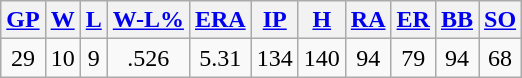<table class="wikitable">
<tr>
<th><a href='#'>GP</a></th>
<th><a href='#'>W</a></th>
<th><a href='#'>L</a></th>
<th><a href='#'>W-L%</a></th>
<th><a href='#'>ERA</a></th>
<th><a href='#'>IP</a></th>
<th><a href='#'>H</a></th>
<th><a href='#'>RA</a></th>
<th><a href='#'>ER</a></th>
<th><a href='#'>BB</a></th>
<th><a href='#'>SO</a></th>
</tr>
<tr align=center>
<td>29</td>
<td>10</td>
<td>9</td>
<td>.526</td>
<td>5.31</td>
<td>134</td>
<td>140</td>
<td>94</td>
<td>79</td>
<td>94</td>
<td>68</td>
</tr>
</table>
